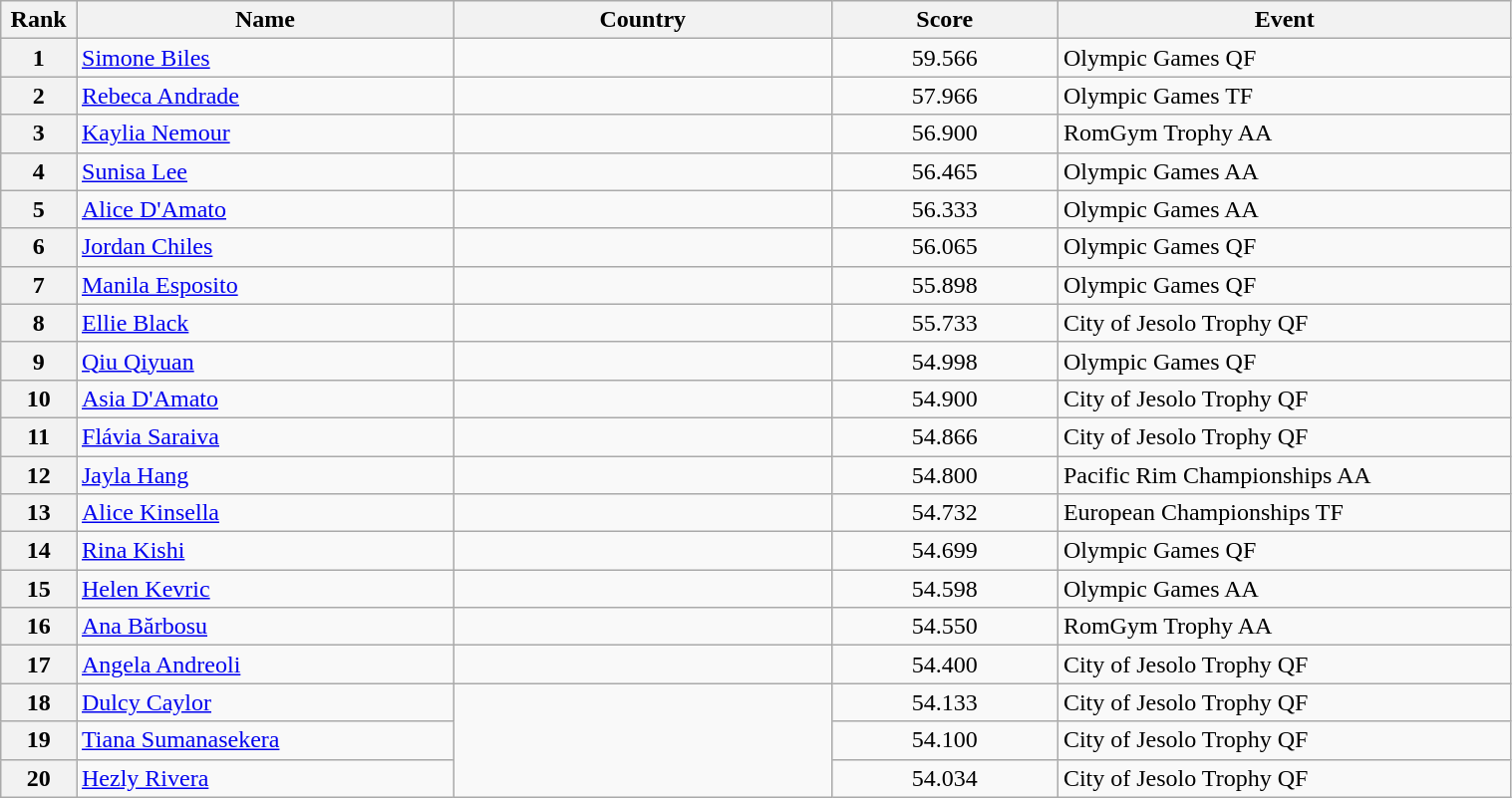<table class="wikitable sortable" style="width:80%;">
<tr>
<th style="text-align:center; width:5%;">Rank</th>
<th style="text-align:center; width:25%;">Name</th>
<th style="text-align:center; width:25%;">Country</th>
<th style="text-align:center; width:15%;">Score</th>
<th style="text-align:center; width:30%;">Event</th>
</tr>
<tr>
<th>1</th>
<td><a href='#'>Simone Biles</a></td>
<td></td>
<td align="center">59.566</td>
<td>Olympic Games QF</td>
</tr>
<tr>
<th>2</th>
<td><a href='#'>Rebeca Andrade</a></td>
<td></td>
<td align="center">57.966</td>
<td>Olympic Games TF</td>
</tr>
<tr>
<th>3</th>
<td><a href='#'>Kaylia Nemour</a></td>
<td></td>
<td align="center">56.900</td>
<td>RomGym Trophy AA</td>
</tr>
<tr>
<th>4</th>
<td><a href='#'>Sunisa Lee</a></td>
<td></td>
<td align="center">56.465</td>
<td>Olympic Games AA</td>
</tr>
<tr>
<th>5</th>
<td><a href='#'>Alice D'Amato</a></td>
<td></td>
<td align="center">56.333</td>
<td>Olympic Games AA</td>
</tr>
<tr>
<th>6</th>
<td><a href='#'>Jordan Chiles</a></td>
<td></td>
<td align="center">56.065</td>
<td>Olympic Games QF</td>
</tr>
<tr>
<th>7</th>
<td><a href='#'>Manila Esposito</a></td>
<td></td>
<td align="center">55.898</td>
<td>Olympic Games QF</td>
</tr>
<tr>
<th>8</th>
<td><a href='#'>Ellie Black</a></td>
<td></td>
<td align="center">55.733</td>
<td>City of Jesolo Trophy QF</td>
</tr>
<tr>
<th>9</th>
<td><a href='#'>Qiu Qiyuan</a></td>
<td></td>
<td align="center">54.998</td>
<td>Olympic Games QF</td>
</tr>
<tr>
<th>10</th>
<td><a href='#'>Asia D'Amato</a></td>
<td></td>
<td align="center">54.900</td>
<td>City of Jesolo Trophy QF</td>
</tr>
<tr>
<th>11</th>
<td><a href='#'>Flávia Saraiva</a></td>
<td></td>
<td align="center">54.866</td>
<td>City of Jesolo Trophy QF</td>
</tr>
<tr>
<th>12</th>
<td><a href='#'>Jayla Hang</a></td>
<td></td>
<td align="center">54.800</td>
<td>Pacific Rim Championships AA</td>
</tr>
<tr>
<th>13</th>
<td><a href='#'>Alice Kinsella</a></td>
<td></td>
<td align="center">54.732</td>
<td>European Championships TF</td>
</tr>
<tr>
<th>14</th>
<td><a href='#'>Rina Kishi</a></td>
<td></td>
<td align="center">54.699</td>
<td>Olympic Games QF</td>
</tr>
<tr>
<th>15</th>
<td><a href='#'>Helen Kevric</a></td>
<td></td>
<td align="center">54.598</td>
<td>Olympic Games AA</td>
</tr>
<tr>
<th>16</th>
<td><a href='#'>Ana Bărbosu</a></td>
<td></td>
<td align="center">54.550</td>
<td>RomGym Trophy AA</td>
</tr>
<tr>
<th>17</th>
<td><a href='#'>Angela Andreoli</a></td>
<td></td>
<td align="center">54.400</td>
<td>City of Jesolo Trophy QF</td>
</tr>
<tr>
<th>18</th>
<td><a href='#'>Dulcy Caylor</a></td>
<td rowspan=3></td>
<td align="center">54.133</td>
<td>City of Jesolo Trophy QF</td>
</tr>
<tr>
<th>19</th>
<td><a href='#'>Tiana Sumanasekera</a></td>
<td align="center">54.100</td>
<td>City of Jesolo Trophy QF</td>
</tr>
<tr>
<th>20</th>
<td><a href='#'>Hezly Rivera</a></td>
<td align="center">54.034</td>
<td>City of Jesolo Trophy QF</td>
</tr>
</table>
